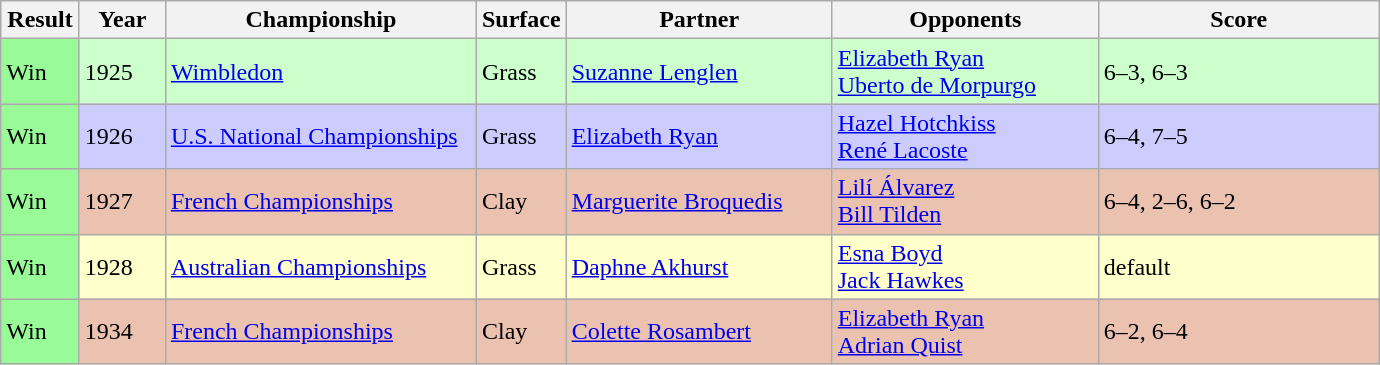<table class="sortable wikitable">
<tr>
<th style="width:45px">Result</th>
<th style="width:50px">Year</th>
<th style="width:200px">Championship</th>
<th style="width:50px">Surface</th>
<th style="width:170px">Partner</th>
<th style="width:170px">Opponents</th>
<th style="width:180px" class="unsortable">Score</th>
</tr>
<tr style="background:#cfc;">
<td style="background:#98fb98;">Win</td>
<td>1925</td>
<td><a href='#'>Wimbledon</a></td>
<td>Grass</td>
<td> <a href='#'>Suzanne Lenglen</a></td>
<td> <a href='#'>Elizabeth Ryan</a> <br>   <a href='#'>Uberto de Morpurgo</a></td>
<td>6–3, 6–3</td>
</tr>
<tr style="background:#ccf;">
<td style="background:#98fb98;">Win</td>
<td>1926</td>
<td><a href='#'>U.S. National Championships</a></td>
<td>Grass</td>
<td> <a href='#'>Elizabeth Ryan</a></td>
<td> <a href='#'>Hazel Hotchkiss</a> <br>  <a href='#'>René Lacoste</a></td>
<td>6–4, 7–5</td>
</tr>
<tr style="background:#ebc2af;">
<td style="background:#98fb98;">Win</td>
<td>1927</td>
<td><a href='#'>French Championships</a></td>
<td>Clay</td>
<td> <a href='#'>Marguerite Broquedis</a></td>
<td> <a href='#'>Lilí Álvarez</a> <br>  <a href='#'>Bill Tilden</a></td>
<td>6–4, 2–6, 6–2</td>
</tr>
<tr style="background:#ffc;">
<td style="background:#98fb98;">Win</td>
<td>1928</td>
<td><a href='#'>Australian Championships</a></td>
<td>Grass</td>
<td> <a href='#'>Daphne Akhurst</a></td>
<td> <a href='#'>Esna Boyd</a> <br>  <a href='#'>Jack Hawkes</a></td>
<td>default</td>
</tr>
<tr style="background:#ebc2af;">
<td style="background:#98fb98;">Win</td>
<td>1934</td>
<td><a href='#'>French Championships</a></td>
<td>Clay</td>
<td> <a href='#'>Colette Rosambert</a></td>
<td> <a href='#'>Elizabeth Ryan</a> <br>  <a href='#'>Adrian Quist</a></td>
<td>6–2, 6–4</td>
</tr>
</table>
